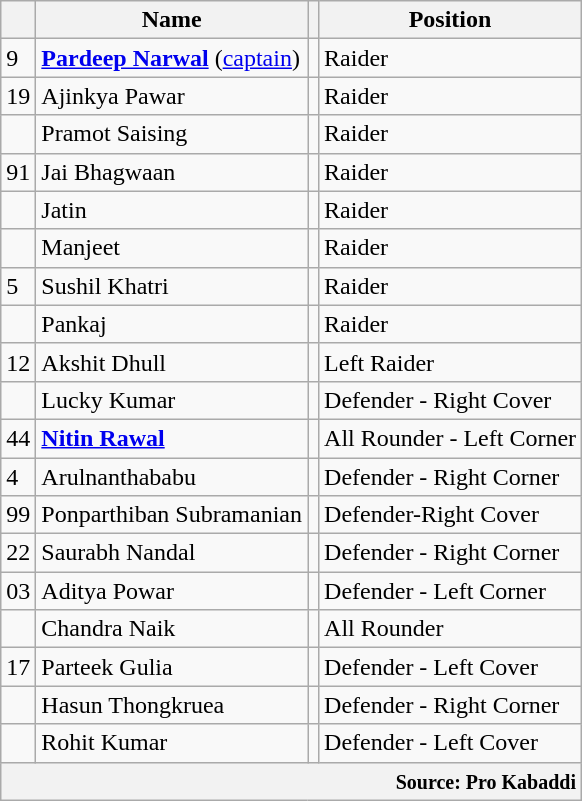<table class="wikitable sortable" style="text-align: left">
<tr>
<th style="text-align:center;"></th>
<th style="text-align:center;">Name</th>
<th style="text-align:center;"></th>
<th style="text-align:center;">Position</th>
</tr>
<tr>
<td>9</td>
<td><strong><a href='#'>Pardeep Narwal</a></strong> (<a href='#'>captain</a>)</td>
<td></td>
<td>Raider</td>
</tr>
<tr>
<td>19</td>
<td>Ajinkya Pawar</td>
<td></td>
<td>Raider</td>
</tr>
<tr>
<td></td>
<td>Pramot Saising</td>
<td></td>
<td>Raider</td>
</tr>
<tr>
<td>91</td>
<td>Jai Bhagwaan</td>
<td></td>
<td>Raider</td>
</tr>
<tr>
<td></td>
<td>Jatin</td>
<td></td>
<td>Raider</td>
</tr>
<tr>
<td></td>
<td>Manjeet</td>
<td></td>
<td>Raider</td>
</tr>
<tr>
<td>5</td>
<td>Sushil Khatri</td>
<td></td>
<td>Raider</td>
</tr>
<tr>
<td></td>
<td>Pankaj</td>
<td></td>
<td>Raider</td>
</tr>
<tr>
<td>12</td>
<td>Akshit Dhull</td>
<td></td>
<td>Left Raider</td>
</tr>
<tr>
<td></td>
<td>Lucky Kumar</td>
<td></td>
<td>Defender - Right Cover</td>
</tr>
<tr>
<td>44</td>
<td><strong><a href='#'>Nitin Rawal</a></strong></td>
<td></td>
<td>All Rounder - Left Corner</td>
</tr>
<tr>
<td>4</td>
<td>Arulnanthababu</td>
<td></td>
<td>Defender - Right Corner</td>
</tr>
<tr>
<td>99</td>
<td>Ponparthiban Subramanian</td>
<td></td>
<td>Defender-Right Cover</td>
</tr>
<tr>
<td>22</td>
<td>Saurabh Nandal</td>
<td></td>
<td>Defender - Right Corner</td>
</tr>
<tr>
<td>03</td>
<td>Aditya Powar</td>
<td></td>
<td>Defender - Left Corner</td>
</tr>
<tr>
<td></td>
<td>Chandra Naik</td>
<td></td>
<td>All Rounder</td>
</tr>
<tr>
<td>17</td>
<td>Parteek Gulia</td>
<td></td>
<td>Defender - Left Cover</td>
</tr>
<tr>
<td></td>
<td>Hasun Thongkruea</td>
<td></td>
<td>Defender - Right Corner</td>
</tr>
<tr>
<td></td>
<td>Rohit Kumar</td>
<td></td>
<td>Defender - Left Cover</td>
</tr>
<tr>
<th colspan="6" style="text-align:right;"><small>Source: Pro Kabaddi</small></th>
</tr>
</table>
